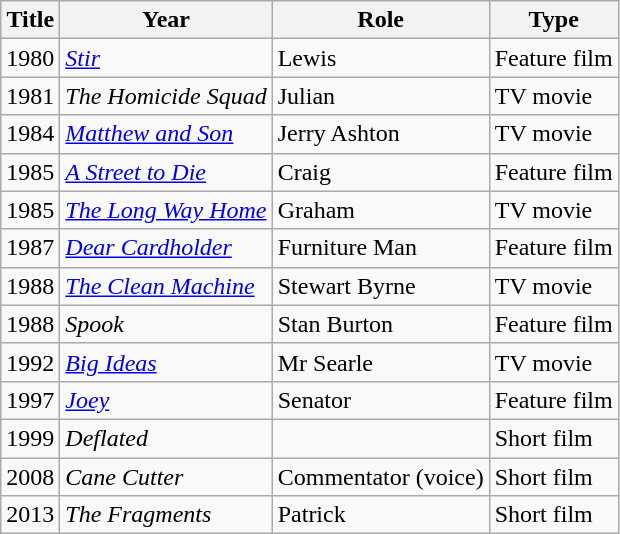<table class="wikitable">
<tr>
<th>Title</th>
<th>Year</th>
<th>Role</th>
<th>Type</th>
</tr>
<tr>
<td>1980</td>
<td><em><a href='#'>Stir</a></em></td>
<td>Lewis</td>
<td>Feature film</td>
</tr>
<tr>
<td>1981</td>
<td><em>The Homicide Squad</em></td>
<td>Julian</td>
<td>TV movie</td>
</tr>
<tr>
<td>1984</td>
<td><em><a href='#'>Matthew and Son</a></em></td>
<td>Jerry Ashton</td>
<td>TV movie</td>
</tr>
<tr>
<td>1985</td>
<td><em><a href='#'>A Street to Die</a></em></td>
<td>Craig</td>
<td>Feature film</td>
</tr>
<tr>
<td>1985</td>
<td><em><a href='#'>The Long Way Home</a></em></td>
<td>Graham</td>
<td>TV movie</td>
</tr>
<tr>
<td>1987</td>
<td><em><a href='#'>Dear Cardholder</a></em></td>
<td>Furniture Man</td>
<td>Feature film</td>
</tr>
<tr>
<td>1988</td>
<td><em><a href='#'>The Clean Machine</a></em></td>
<td>Stewart Byrne</td>
<td>TV movie</td>
</tr>
<tr>
<td>1988</td>
<td><em>Spook</em></td>
<td>Stan Burton</td>
<td>Feature film</td>
</tr>
<tr>
<td>1992</td>
<td><em><a href='#'>Big Ideas</a></em></td>
<td>Mr Searle</td>
<td>TV movie</td>
</tr>
<tr>
<td>1997</td>
<td><em><a href='#'>Joey</a></em></td>
<td>Senator</td>
<td>Feature film</td>
</tr>
<tr>
<td>1999</td>
<td><em>Deflated</em></td>
<td></td>
<td>Short film</td>
</tr>
<tr>
<td>2008</td>
<td><em>Cane Cutter</em></td>
<td>Commentator (voice)</td>
<td>Short film</td>
</tr>
<tr>
<td>2013</td>
<td><em>The Fragments</em></td>
<td>Patrick</td>
<td>Short film</td>
</tr>
</table>
